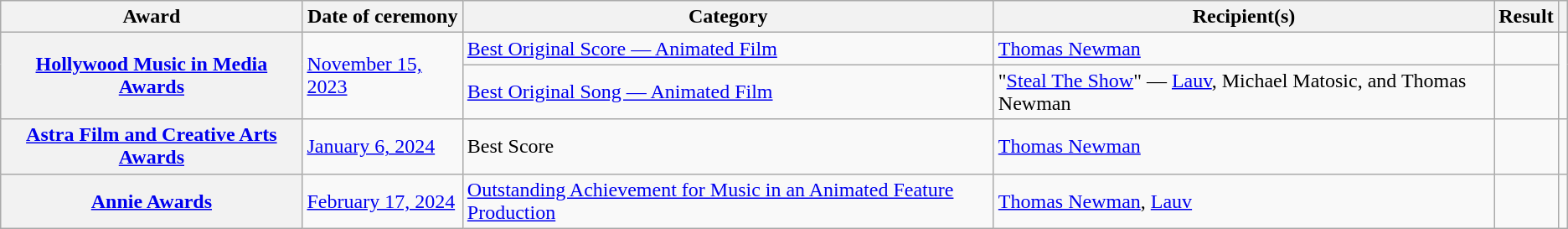<table class="wikitable sortable plainrowheaders col6center">
<tr>
<th scope="col">Award</th>
<th scope="col">Date of ceremony</th>
<th scope="col">Category</th>
<th scope="col">Recipient(s)</th>
<th scope="col">Result</th>
<th scope="col" class="unsortable"></th>
</tr>
<tr>
<th rowspan="2" scope="row"><a href='#'>Hollywood Music in Media Awards</a></th>
<td rowspan="2"><a href='#'>November 15, 2023</a></td>
<td><a href='#'>Best Original Score — Animated Film</a></td>
<td><a href='#'>Thomas Newman</a></td>
<td></td>
<td rowspan="2" align="center"></td>
</tr>
<tr>
<td><a href='#'>Best Original Song — Animated Film</a></td>
<td>"<a href='#'>Steal The Show</a>" — <a href='#'>Lauv</a>, Michael Matosic, and Thomas Newman</td>
<td></td>
</tr>
<tr>
<th scope="row"><a href='#'>Astra Film and Creative Arts Awards</a></th>
<td><a href='#'>January 6, 2024</a></td>
<td>Best Score</td>
<td><a href='#'>Thomas Newman</a></td>
<td></td>
<td align="center"></td>
</tr>
<tr>
<th scope="row"><a href='#'>Annie Awards</a></th>
<td><a href='#'>February 17, 2024</a></td>
<td><a href='#'>Outstanding Achievement for Music in an Animated Feature Production</a></td>
<td><a href='#'>Thomas Newman</a>, <a href='#'>Lauv</a></td>
<td></td>
<td align="center"></td>
</tr>
</table>
